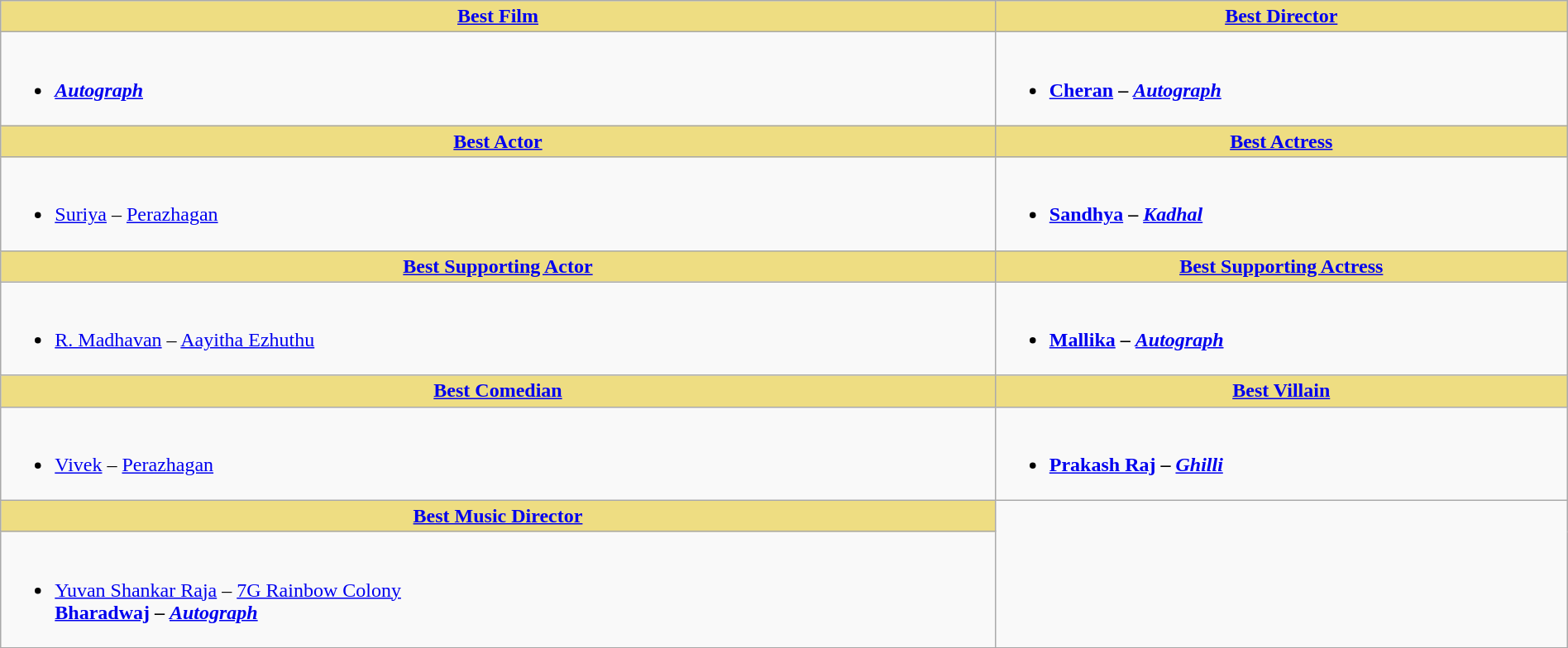<table class="wikitable" width =100%|>
<tr>
<th ! style="background:#eedd82; text-align:center;"><a href='#'>Best Film</a></th>
<th ! style="background:#eedd82; text-align:center;"><a href='#'>Best Director</a></th>
</tr>
<tr>
<td valign="top"><br><ul><li><strong><em><a href='#'>Autograph</a></em></strong></li></ul></td>
<td><br><ul><li><strong><a href='#'>Cheran</a> – <em><a href='#'>Autograph</a><strong><em></li></ul></td>
</tr>
<tr>
<th ! style="background:#eedd82; text-align:center;"><a href='#'>Best Actor</a></th>
<th ! style="background:#eedd82; text-align:center;"><a href='#'>Best Actress</a></th>
</tr>
<tr>
<td><br><ul><li></strong><a href='#'>Suriya</a> – </em><a href='#'>Perazhagan</a></em></strong></li></ul></td>
<td><br><ul><li><strong><a href='#'>Sandhya</a> – <em><a href='#'>Kadhal</a><strong><em></li></ul></td>
</tr>
<tr>
<th ! style="background:#eedd82; text-align:center;"><a href='#'>Best Supporting Actor</a></th>
<th ! style="background:#eedd82; text-align:center;"><a href='#'>Best Supporting Actress</a></th>
</tr>
<tr>
<td><br><ul><li></strong><a href='#'>R. Madhavan</a> – </em><a href='#'>Aayitha Ezhuthu</a></em></strong></li></ul></td>
<td><br><ul><li><strong><a href='#'>Mallika</a> – <em><a href='#'>Autograph</a><strong><em></li></ul></td>
</tr>
<tr>
<th ! style="background:#eedd82; text-align:center;"><a href='#'>Best Comedian</a></th>
<th ! style="background:#eedd82; text-align:center;"><a href='#'>Best Villain</a></th>
</tr>
<tr>
<td><br><ul><li></strong><a href='#'>Vivek</a> – </em><a href='#'>Perazhagan</a></em></strong></li></ul></td>
<td><br><ul><li><strong><a href='#'>Prakash Raj</a> – <em><a href='#'>Ghilli</a><strong><em></li></ul></td>
</tr>
<tr>
<th ! style="background:#eedd82; text-align:center;"><a href='#'>Best Music Director</a></th>
</tr>
<tr>
<td><br><ul><li></strong><a href='#'>Yuvan Shankar Raja</a> – </em><a href='#'>7G Rainbow Colony</a></em></strong>  <br> <strong><a href='#'>Bharadwaj</a> – <em><a href='#'>Autograph</a><strong><em></li></ul></td>
</tr>
<tr>
</tr>
</table>
